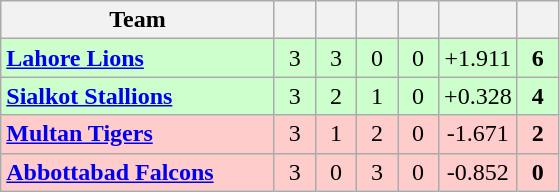<table class="wikitable sortable" style="text-align:center">
<tr>
<th style="width:175px;">Team</th>
<th style="width:20px;"></th>
<th style="width:20px;"></th>
<th style="width:20px;"></th>
<th style="width:20px;"></th>
<th style="width:45px;"></th>
<th style="width:20px;"></th>
</tr>
<tr style="background:#cfc;">
<td style="text-align:left"><strong><a href='#'>Lahore Lions</a></strong></td>
<td>3</td>
<td>3</td>
<td>0</td>
<td>0</td>
<td>+1.911</td>
<td><strong>6</strong></td>
</tr>
<tr style="background:#cfc;">
<td style="text-align:left"><strong><a href='#'>Sialkot Stallions</a></strong></td>
<td>3</td>
<td>2</td>
<td>1</td>
<td>0</td>
<td>+0.328</td>
<td><strong>4</strong></td>
</tr>
<tr style="background:#fcc;">
<td style="text-align:left"><strong><a href='#'>Multan Tigers</a></strong></td>
<td>3</td>
<td>1</td>
<td>2</td>
<td>0</td>
<td>-1.671</td>
<td><strong>2</strong></td>
</tr>
<tr style="background:#fcc;">
<td style="text-align:left"><strong><a href='#'>Abbottabad Falcons</a></strong></td>
<td>3</td>
<td>0</td>
<td>3</td>
<td>0</td>
<td>-0.852</td>
<td><strong>0</strong></td>
</tr>
</table>
